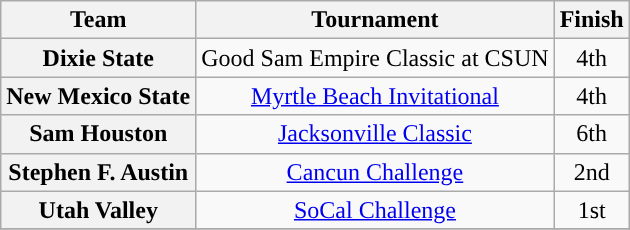<table class="wikitable">
<tr>
<th>Team</th>
<th>Tournament</th>
<th>Finish</th>
</tr>
<tr style="text-align:center;">
<th>Dixie State</th>
<td>Good Sam Empire Classic at CSUN</td>
<td>4th</td>
</tr>
<tr style="text-align:center;">
<th>New Mexico State</th>
<td><a href='#'>Myrtle Beach Invitational</a></td>
<td>4th</td>
</tr>
<tr style="text-align:center;">
<th>Sam Houston</th>
<td><a href='#'>Jacksonville Classic</a></td>
<td>6th</td>
</tr>
<tr style="text-align:center;">
<th>Stephen F. Austin</th>
<td><a href='#'>Cancun Challenge</a></td>
<td>2nd</td>
</tr>
<tr style="text-align:center;">
<th>Utah Valley</th>
<td><a href='#'>SoCal Challenge</a></td>
<td>1st</td>
</tr>
<tr>
</tr>
</table>
